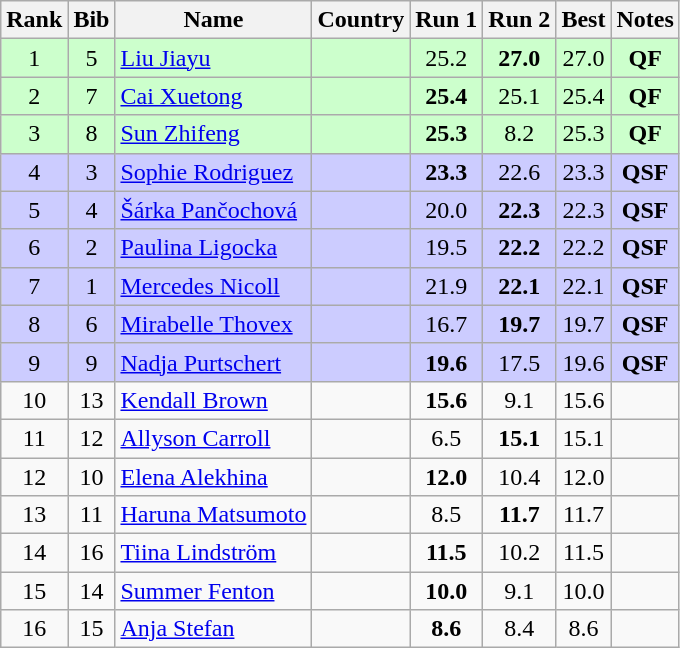<table class="wikitable sortable" style="text-align:center">
<tr>
<th>Rank</th>
<th>Bib</th>
<th>Name</th>
<th>Country</th>
<th>Run 1</th>
<th>Run 2</th>
<th>Best</th>
<th>Notes</th>
</tr>
<tr bgcolor="#ccffcc">
<td>1</td>
<td>5</td>
<td align=left><a href='#'>Liu Jiayu</a></td>
<td align=left></td>
<td>25.2</td>
<td><strong>27.0</strong></td>
<td>27.0</td>
<td><strong>QF</strong></td>
</tr>
<tr bgcolor="#ccffcc">
<td>2</td>
<td>7</td>
<td align=left><a href='#'>Cai Xuetong</a></td>
<td align=left></td>
<td><strong>25.4</strong></td>
<td>25.1</td>
<td>25.4</td>
<td><strong>QF</strong></td>
</tr>
<tr bgcolor="#ccffcc">
<td>3</td>
<td>8</td>
<td align=left><a href='#'>Sun Zhifeng</a></td>
<td align=left></td>
<td><strong>25.3</strong></td>
<td>8.2</td>
<td>25.3</td>
<td><strong>QF</strong></td>
</tr>
<tr bgcolor="#ccccff">
<td>4</td>
<td>3</td>
<td align=left><a href='#'>Sophie Rodriguez</a></td>
<td align=left></td>
<td><strong>23.3</strong></td>
<td>22.6</td>
<td>23.3</td>
<td><strong>QSF</strong></td>
</tr>
<tr bgcolor="#ccccff">
<td>5</td>
<td>4</td>
<td align=left><a href='#'>Šárka Pančochová</a></td>
<td align=left></td>
<td>20.0</td>
<td><strong>22.3</strong></td>
<td>22.3</td>
<td><strong>QSF</strong></td>
</tr>
<tr bgcolor="#ccccff">
<td>6</td>
<td>2</td>
<td align=left><a href='#'>Paulina Ligocka</a></td>
<td align=left></td>
<td>19.5</td>
<td><strong>22.2</strong></td>
<td>22.2</td>
<td><strong>QSF</strong></td>
</tr>
<tr bgcolor="#ccccff">
<td>7</td>
<td>1</td>
<td align=left><a href='#'>Mercedes Nicoll</a></td>
<td align=left></td>
<td>21.9</td>
<td><strong>22.1</strong></td>
<td>22.1</td>
<td><strong>QSF</strong></td>
</tr>
<tr bgcolor="#ccccff">
<td>8</td>
<td>6</td>
<td align=left><a href='#'>Mirabelle Thovex</a></td>
<td align=left></td>
<td>16.7</td>
<td><strong>19.7</strong></td>
<td>19.7</td>
<td><strong>QSF</strong></td>
</tr>
<tr bgcolor="#ccccff">
<td>9</td>
<td>9</td>
<td align=left><a href='#'>Nadja Purtschert</a></td>
<td align=left></td>
<td><strong>19.6</strong></td>
<td>17.5</td>
<td>19.6</td>
<td><strong>QSF</strong></td>
</tr>
<tr>
<td>10</td>
<td>13</td>
<td align=left><a href='#'>Kendall Brown</a></td>
<td align=left></td>
<td><strong>15.6</strong></td>
<td>9.1</td>
<td>15.6</td>
<td></td>
</tr>
<tr>
<td>11</td>
<td>12</td>
<td align=left><a href='#'>Allyson Carroll</a></td>
<td align=left></td>
<td>6.5</td>
<td><strong>15.1</strong></td>
<td>15.1</td>
<td></td>
</tr>
<tr>
<td>12</td>
<td>10</td>
<td align=left><a href='#'>Elena Alekhina</a></td>
<td align=left></td>
<td><strong>12.0</strong></td>
<td>10.4</td>
<td>12.0</td>
<td></td>
</tr>
<tr>
<td>13</td>
<td>11</td>
<td align=left><a href='#'>Haruna Matsumoto</a></td>
<td align=left></td>
<td>8.5</td>
<td><strong>11.7</strong></td>
<td>11.7</td>
<td></td>
</tr>
<tr>
<td>14</td>
<td>16</td>
<td align=left><a href='#'>Tiina Lindström</a></td>
<td align=left></td>
<td><strong>11.5</strong></td>
<td>10.2</td>
<td>11.5</td>
<td></td>
</tr>
<tr>
<td>15</td>
<td>14</td>
<td align=left><a href='#'>Summer Fenton</a></td>
<td align=left></td>
<td><strong>10.0</strong></td>
<td>9.1</td>
<td>10.0</td>
<td></td>
</tr>
<tr>
<td>16</td>
<td>15</td>
<td align=left><a href='#'>Anja Stefan</a></td>
<td align=left></td>
<td><strong>8.6</strong></td>
<td>8.4</td>
<td>8.6</td>
<td></td>
</tr>
</table>
